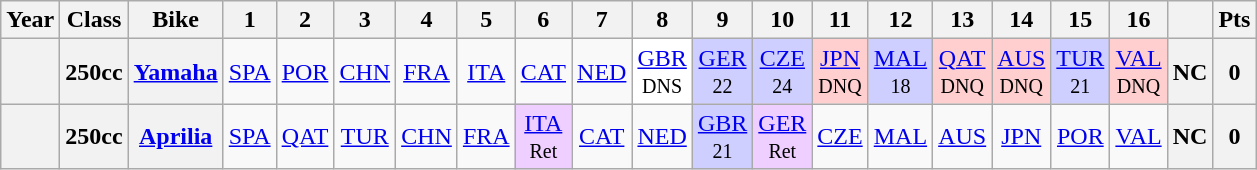<table class="wikitable" style="text-align:center">
<tr>
<th>Year</th>
<th>Class</th>
<th>Bike</th>
<th>1</th>
<th>2</th>
<th>3</th>
<th>4</th>
<th>5</th>
<th>6</th>
<th>7</th>
<th>8</th>
<th>9</th>
<th>10</th>
<th>11</th>
<th>12</th>
<th>13</th>
<th>14</th>
<th>15</th>
<th>16</th>
<th></th>
<th>Pts</th>
</tr>
<tr>
<th></th>
<th>250cc</th>
<th><a href='#'>Yamaha</a></th>
<td><a href='#'>SPA</a></td>
<td><a href='#'>POR</a></td>
<td><a href='#'>CHN</a></td>
<td><a href='#'>FRA</a></td>
<td><a href='#'>ITA</a></td>
<td><a href='#'>CAT</a></td>
<td><a href='#'>NED</a></td>
<td style="background:#ffffff;"><a href='#'>GBR</a><br><small>DNS</small></td>
<td style="background:#cfcfff;"><a href='#'>GER</a><br><small>22</small></td>
<td style="background:#cfcfff;"><a href='#'>CZE</a><br><small>24</small></td>
<td style="background:#ffcfcf;"><a href='#'>JPN</a><br><small>DNQ</small></td>
<td style="background:#cfcfff;"><a href='#'>MAL</a><br><small>18</small></td>
<td style="background:#ffcfcf;"><a href='#'>QAT</a><br><small>DNQ</small></td>
<td style="background:#ffcfcf;"><a href='#'>AUS</a><br><small>DNQ</small></td>
<td style="background:#cfcfff;"><a href='#'>TUR</a><br><small>21</small></td>
<td style="background:#ffcfcf;"><a href='#'>VAL</a><br><small>DNQ</small></td>
<th>NC</th>
<th>0</th>
</tr>
<tr>
<th></th>
<th>250cc</th>
<th><a href='#'>Aprilia</a></th>
<td><a href='#'>SPA</a></td>
<td><a href='#'>QAT</a></td>
<td><a href='#'>TUR</a></td>
<td><a href='#'>CHN</a></td>
<td><a href='#'>FRA</a></td>
<td style="background:#efcfff;"><a href='#'>ITA</a><br><small>Ret</small></td>
<td><a href='#'>CAT</a></td>
<td><a href='#'>NED</a></td>
<td style="background:#cfcfff;"><a href='#'>GBR</a><br><small>21</small></td>
<td style="background:#efcfff;"><a href='#'>GER</a><br><small>Ret</small></td>
<td><a href='#'>CZE</a></td>
<td><a href='#'>MAL</a></td>
<td><a href='#'>AUS</a></td>
<td><a href='#'>JPN</a></td>
<td><a href='#'>POR</a></td>
<td><a href='#'>VAL</a></td>
<th>NC</th>
<th>0</th>
</tr>
</table>
